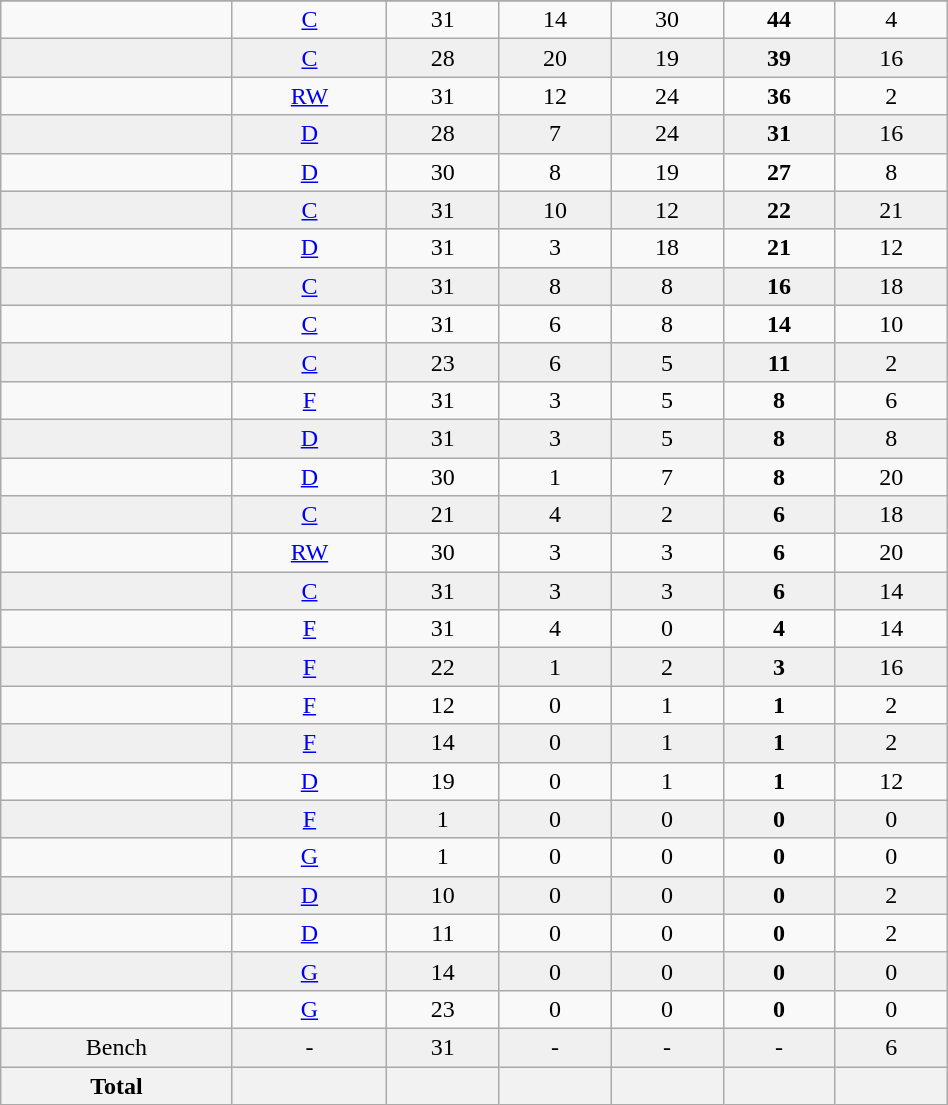<table class="wikitable sortable" width=50%>
<tr align="center">
</tr>
<tr align="center" bgcolor="">
<td></td>
<td><a href='#'>C</a></td>
<td>31</td>
<td>14</td>
<td>30</td>
<td><strong>44</strong></td>
<td>4</td>
</tr>
<tr align="center" bgcolor="f0f0f0">
<td></td>
<td><a href='#'>C</a></td>
<td>28</td>
<td>20</td>
<td>19</td>
<td><strong>39</strong></td>
<td>16</td>
</tr>
<tr align="center" bgcolor="">
<td></td>
<td><a href='#'>RW</a></td>
<td>31</td>
<td>12</td>
<td>24</td>
<td><strong>36</strong></td>
<td>2</td>
</tr>
<tr align="center" bgcolor="f0f0f0">
<td></td>
<td><a href='#'>D</a></td>
<td>28</td>
<td>7</td>
<td>24</td>
<td><strong>31</strong></td>
<td>16</td>
</tr>
<tr align="center" bgcolor="">
<td></td>
<td><a href='#'>D</a></td>
<td>30</td>
<td>8</td>
<td>19</td>
<td><strong>27</strong></td>
<td>8</td>
</tr>
<tr align="center" bgcolor="f0f0f0">
<td></td>
<td><a href='#'>C</a></td>
<td>31</td>
<td>10</td>
<td>12</td>
<td><strong>22</strong></td>
<td>21</td>
</tr>
<tr align="center" bgcolor="">
<td></td>
<td><a href='#'>D</a></td>
<td>31</td>
<td>3</td>
<td>18</td>
<td><strong>21</strong></td>
<td>12</td>
</tr>
<tr align="center" bgcolor="f0f0f0">
<td></td>
<td><a href='#'>C</a></td>
<td>31</td>
<td>8</td>
<td>8</td>
<td><strong>16</strong></td>
<td>18</td>
</tr>
<tr align="center" bgcolor="">
<td></td>
<td><a href='#'>C</a></td>
<td>31</td>
<td>6</td>
<td>8</td>
<td><strong>14</strong></td>
<td>10</td>
</tr>
<tr align="center" bgcolor="f0f0f0">
<td></td>
<td><a href='#'>C</a></td>
<td>23</td>
<td>6</td>
<td>5</td>
<td><strong>11</strong></td>
<td>2</td>
</tr>
<tr align="center" bgcolor="">
<td></td>
<td><a href='#'>F</a></td>
<td>31</td>
<td>3</td>
<td>5</td>
<td><strong>8</strong></td>
<td>6</td>
</tr>
<tr align="center" bgcolor="f0f0f0">
<td></td>
<td><a href='#'>D</a></td>
<td>31</td>
<td>3</td>
<td>5</td>
<td><strong>8</strong></td>
<td>8</td>
</tr>
<tr align="center" bgcolor="">
<td></td>
<td><a href='#'>D</a></td>
<td>30</td>
<td>1</td>
<td>7</td>
<td><strong>8</strong></td>
<td>20</td>
</tr>
<tr align="center" bgcolor="f0f0f0">
<td></td>
<td><a href='#'>C</a></td>
<td>21</td>
<td>4</td>
<td>2</td>
<td><strong>6</strong></td>
<td>18</td>
</tr>
<tr align="center" bgcolor="">
<td></td>
<td><a href='#'>RW</a></td>
<td>30</td>
<td>3</td>
<td>3</td>
<td><strong>6</strong></td>
<td>20</td>
</tr>
<tr align="center" bgcolor="f0f0f0">
<td></td>
<td><a href='#'>C</a></td>
<td>31</td>
<td>3</td>
<td>3</td>
<td><strong>6</strong></td>
<td>14</td>
</tr>
<tr align="center" bgcolor="">
<td></td>
<td><a href='#'>F</a></td>
<td>31</td>
<td>4</td>
<td>0</td>
<td><strong>4</strong></td>
<td>14</td>
</tr>
<tr align="center" bgcolor="f0f0f0">
<td></td>
<td><a href='#'>F</a></td>
<td>22</td>
<td>1</td>
<td>2</td>
<td><strong>3</strong></td>
<td>16</td>
</tr>
<tr align="center" bgcolor="">
<td></td>
<td><a href='#'>F</a></td>
<td>12</td>
<td>0</td>
<td>1</td>
<td><strong>1</strong></td>
<td>2</td>
</tr>
<tr align="center" bgcolor="f0f0f0">
<td></td>
<td><a href='#'>F</a></td>
<td>14</td>
<td>0</td>
<td>1</td>
<td><strong>1</strong></td>
<td>2</td>
</tr>
<tr align="center" bgcolor="">
<td></td>
<td><a href='#'>D</a></td>
<td>19</td>
<td>0</td>
<td>1</td>
<td><strong>1</strong></td>
<td>12</td>
</tr>
<tr align="center" bgcolor="f0f0f0">
<td></td>
<td><a href='#'>F</a></td>
<td>1</td>
<td>0</td>
<td>0</td>
<td><strong>0</strong></td>
<td>0</td>
</tr>
<tr align="center" bgcolor="">
<td></td>
<td><a href='#'>G</a></td>
<td>1</td>
<td>0</td>
<td>0</td>
<td><strong>0</strong></td>
<td>0</td>
</tr>
<tr align="center" bgcolor="f0f0f0">
<td></td>
<td><a href='#'>D</a></td>
<td>10</td>
<td>0</td>
<td>0</td>
<td><strong>0</strong></td>
<td>2</td>
</tr>
<tr align="center" bgcolor="">
<td></td>
<td><a href='#'>D</a></td>
<td>11</td>
<td>0</td>
<td>0</td>
<td><strong>0</strong></td>
<td>2</td>
</tr>
<tr align="center" bgcolor="f0f0f0">
<td></td>
<td><a href='#'>G</a></td>
<td>14</td>
<td>0</td>
<td>0</td>
<td><strong>0</strong></td>
<td>0</td>
</tr>
<tr align="center" bgcolor="">
<td></td>
<td><a href='#'>G</a></td>
<td>23</td>
<td>0</td>
<td>0</td>
<td><strong>0</strong></td>
<td>0</td>
</tr>
<tr align="center" bgcolor="f0f0f0">
<td>Bench</td>
<td>-</td>
<td>31</td>
<td>-</td>
<td>-</td>
<td>-</td>
<td>6</td>
</tr>
<tr>
<th>Total</th>
<th></th>
<th></th>
<th></th>
<th></th>
<th></th>
<th></th>
</tr>
</table>
